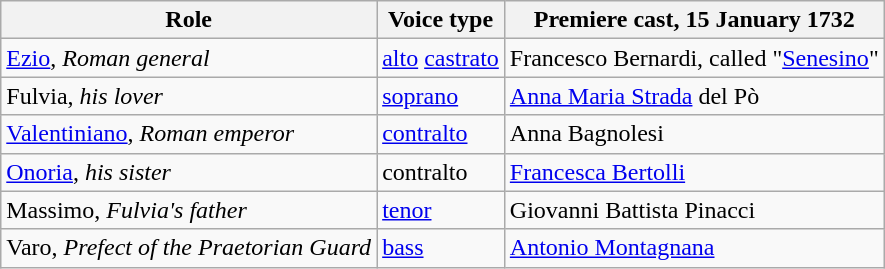<table class="wikitable">
<tr>
<th>Role</th>
<th>Voice type</th>
<th>Premiere cast, 15 January 1732<br></th>
</tr>
<tr>
<td><a href='#'>Ezio</a>, <em>Roman general</em></td>
<td><a href='#'>alto</a> <a href='#'>castrato</a></td>
<td>Francesco Bernardi, called "<a href='#'>Senesino</a>"</td>
</tr>
<tr>
<td>Fulvia, <em>his lover</em></td>
<td><a href='#'>soprano</a></td>
<td><a href='#'>Anna Maria Strada</a> del Pò</td>
</tr>
<tr>
<td><a href='#'>Valentiniano</a>, <em>Roman emperor</em></td>
<td><a href='#'>contralto</a></td>
<td>Anna Bagnolesi</td>
</tr>
<tr>
<td><a href='#'>Onoria</a>, <em>his sister</em></td>
<td>contralto</td>
<td><a href='#'>Francesca Bertolli</a></td>
</tr>
<tr>
<td>Massimo, <em>Fulvia's father</em></td>
<td><a href='#'>tenor</a></td>
<td>Giovanni Battista Pinacci</td>
</tr>
<tr>
<td>Varo, <em>Prefect of the Praetorian Guard</em></td>
<td><a href='#'>bass</a></td>
<td><a href='#'>Antonio Montagnana</a></td>
</tr>
</table>
